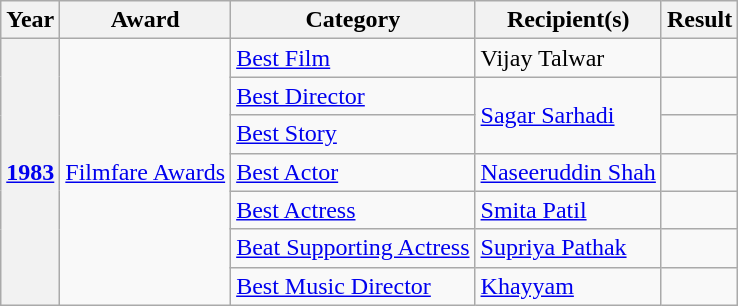<table class="wikitable plainrowheaders sortable">
<tr>
<th scope="col">Year</th>
<th scope="col">Award</th>
<th scope="col">Category</th>
<th scope="col">Recipient(s)</th>
<th scope="col">Result</th>
</tr>
<tr>
<th rowspan="7"><a href='#'>1983</a></th>
<td rowspan="7"><a href='#'>Filmfare Awards</a></td>
<td><a href='#'>Best Film</a></td>
<td>Vijay Talwar</td>
<td></td>
</tr>
<tr>
<td><a href='#'>Best Director</a></td>
<td rowspan="2"><a href='#'>Sagar Sarhadi</a></td>
<td></td>
</tr>
<tr>
<td><a href='#'>Best Story</a></td>
<td></td>
</tr>
<tr>
<td><a href='#'>Best Actor</a></td>
<td><a href='#'>Naseeruddin Shah</a></td>
<td></td>
</tr>
<tr>
<td><a href='#'>Best Actress</a></td>
<td><a href='#'>Smita Patil</a></td>
<td></td>
</tr>
<tr>
<td><a href='#'>Beat Supporting Actress</a></td>
<td><a href='#'>Supriya Pathak</a></td>
<td></td>
</tr>
<tr>
<td><a href='#'>Best Music Director</a></td>
<td><a href='#'>Khayyam</a></td>
<td></td>
</tr>
</table>
